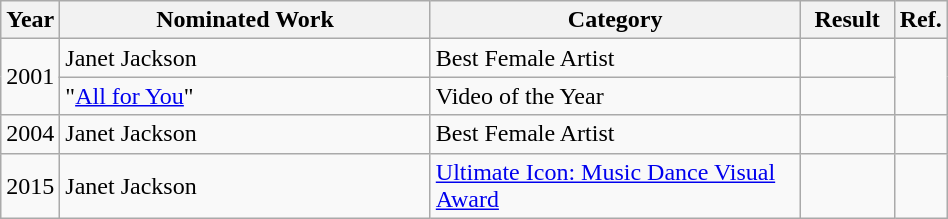<table class="wikitable" width="50%">
<tr>
<th width="5%">Year</th>
<th width="40%">Nominated Work</th>
<th width="40%">Category</th>
<th width="10%">Result</th>
<th width="5%">Ref.</th>
</tr>
<tr>
<td rowspan="2">2001</td>
<td>Janet Jackson</td>
<td>Best Female Artist</td>
<td></td>
<td rowspan="2"></td>
</tr>
<tr>
<td>"<a href='#'>All for You</a>"</td>
<td>Video of the Year</td>
<td></td>
</tr>
<tr>
<td>2004</td>
<td>Janet Jackson</td>
<td>Best Female Artist</td>
<td></td>
<td></td>
</tr>
<tr>
<td>2015</td>
<td>Janet Jackson</td>
<td><a href='#'>Ultimate Icon: Music Dance Visual Award</a></td>
<td></td>
<td></td>
</tr>
</table>
